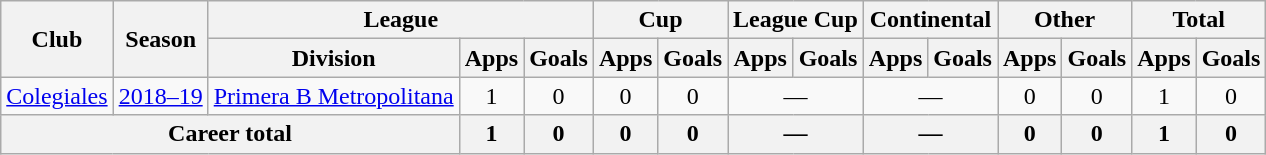<table class="wikitable" style="text-align:center">
<tr>
<th rowspan="2">Club</th>
<th rowspan="2">Season</th>
<th colspan="3">League</th>
<th colspan="2">Cup</th>
<th colspan="2">League Cup</th>
<th colspan="2">Continental</th>
<th colspan="2">Other</th>
<th colspan="2">Total</th>
</tr>
<tr>
<th>Division</th>
<th>Apps</th>
<th>Goals</th>
<th>Apps</th>
<th>Goals</th>
<th>Apps</th>
<th>Goals</th>
<th>Apps</th>
<th>Goals</th>
<th>Apps</th>
<th>Goals</th>
<th>Apps</th>
<th>Goals</th>
</tr>
<tr>
<td rowspan="1"><a href='#'>Colegiales</a></td>
<td><a href='#'>2018–19</a></td>
<td rowspan="1"><a href='#'>Primera B Metropolitana</a></td>
<td>1</td>
<td>0</td>
<td>0</td>
<td>0</td>
<td colspan="2">—</td>
<td colspan="2">—</td>
<td>0</td>
<td>0</td>
<td>1</td>
<td>0</td>
</tr>
<tr>
<th colspan="3">Career total</th>
<th>1</th>
<th>0</th>
<th>0</th>
<th>0</th>
<th colspan="2">—</th>
<th colspan="2">—</th>
<th>0</th>
<th>0</th>
<th>1</th>
<th>0</th>
</tr>
</table>
